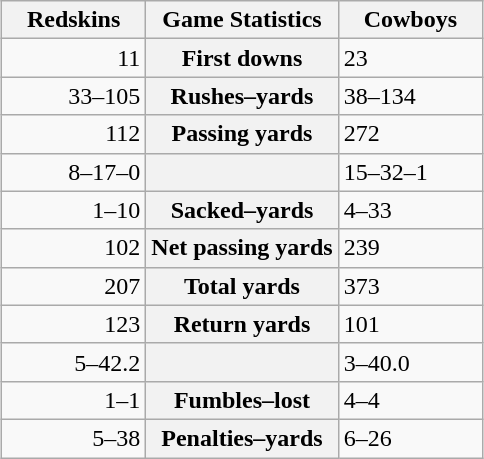<table class="wikitable" style="margin: 1em auto 1em auto">
<tr>
<th style="width:30%;">Redskins</th>
<th style="width:40%;">Game Statistics</th>
<th style="width:30%;">Cowboys</th>
</tr>
<tr>
<td style="text-align:right;">11</td>
<th>First downs</th>
<td>23</td>
</tr>
<tr>
<td style="text-align:right;">33–105</td>
<th>Rushes–yards</th>
<td>38–134</td>
</tr>
<tr>
<td style="text-align:right;">112</td>
<th>Passing yards</th>
<td>272</td>
</tr>
<tr>
<td style="text-align:right;">8–17–0</td>
<th></th>
<td>15–32–1</td>
</tr>
<tr>
<td style="text-align:right;">1–10</td>
<th>Sacked–yards</th>
<td>4–33</td>
</tr>
<tr>
<td style="text-align:right;">102</td>
<th>Net passing yards</th>
<td>239</td>
</tr>
<tr>
<td style="text-align:right;">207</td>
<th>Total yards</th>
<td>373</td>
</tr>
<tr>
<td style="text-align:right;">123</td>
<th>Return yards</th>
<td>101</td>
</tr>
<tr>
<td style="text-align:right;">5–42.2</td>
<th></th>
<td>3–40.0</td>
</tr>
<tr>
<td style="text-align:right;">1–1</td>
<th>Fumbles–lost</th>
<td>4–4</td>
</tr>
<tr>
<td style="text-align:right;">5–38</td>
<th>Penalties–yards</th>
<td>6–26</td>
</tr>
</table>
